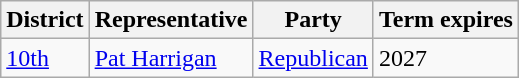<table class="wikitable">
<tr>
<th>District</th>
<th>Representative</th>
<th>Party</th>
<th>Term expires</th>
</tr>
<tr>
<td><a href='#'>10th</a></td>
<td><a href='#'>Pat Harrigan</a></td>
<td><a href='#'>Republican</a></td>
<td>2027</td>
</tr>
</table>
